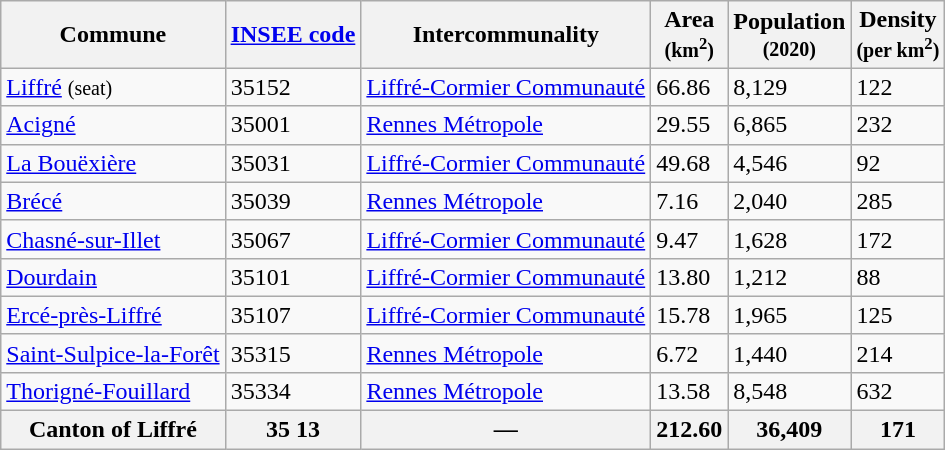<table class="wikitable">
<tr>
<th>Commune</th>
<th><a href='#'>INSEE code</a></th>
<th>Intercommunality</th>
<th>Area<br><small>(km<sup>2</sup>)</small></th>
<th>Population<br><small>(2020)</small></th>
<th>Density<br><small>(per km<sup>2</sup>)</small></th>
</tr>
<tr>
<td><a href='#'>Liffré</a> <small>(seat)</small></td>
<td>35152</td>
<td><a href='#'>Liffré-Cormier Communauté</a></td>
<td>66.86</td>
<td>8,129</td>
<td>122</td>
</tr>
<tr>
<td><a href='#'>Acigné</a></td>
<td>35001</td>
<td><a href='#'>Rennes Métropole</a></td>
<td>29.55</td>
<td>6,865</td>
<td>232</td>
</tr>
<tr>
<td><a href='#'>La Bouëxière</a></td>
<td>35031</td>
<td><a href='#'>Liffré-Cormier Communauté</a></td>
<td>49.68</td>
<td>4,546</td>
<td>92</td>
</tr>
<tr>
<td><a href='#'>Brécé</a></td>
<td>35039</td>
<td><a href='#'>Rennes Métropole</a></td>
<td>7.16</td>
<td>2,040</td>
<td>285</td>
</tr>
<tr>
<td><a href='#'>Chasné-sur-Illet</a></td>
<td>35067</td>
<td><a href='#'>Liffré-Cormier Communauté</a></td>
<td>9.47</td>
<td>1,628</td>
<td>172</td>
</tr>
<tr>
<td><a href='#'>Dourdain</a></td>
<td>35101</td>
<td><a href='#'>Liffré-Cormier Communauté</a></td>
<td>13.80</td>
<td>1,212</td>
<td>88</td>
</tr>
<tr>
<td><a href='#'>Ercé-près-Liffré</a></td>
<td>35107</td>
<td><a href='#'>Liffré-Cormier Communauté</a></td>
<td>15.78</td>
<td>1,965</td>
<td>125</td>
</tr>
<tr>
<td><a href='#'>Saint-Sulpice-la-Forêt</a></td>
<td>35315</td>
<td><a href='#'>Rennes Métropole</a></td>
<td>6.72</td>
<td>1,440</td>
<td>214</td>
</tr>
<tr>
<td><a href='#'>Thorigné-Fouillard</a></td>
<td>35334</td>
<td><a href='#'>Rennes Métropole</a></td>
<td>13.58</td>
<td>8,548</td>
<td>632</td>
</tr>
<tr>
<th>Canton of Liffré</th>
<th>35 13</th>
<th>—</th>
<th>212.60</th>
<th>36,409</th>
<th>171</th>
</tr>
</table>
